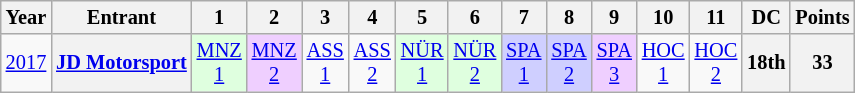<table class="wikitable" style="text-align:center; font-size:85%">
<tr>
<th>Year</th>
<th>Entrant</th>
<th>1</th>
<th>2</th>
<th>3</th>
<th>4</th>
<th>5</th>
<th>6</th>
<th>7</th>
<th>8</th>
<th>9</th>
<th>10</th>
<th>11</th>
<th>DC</th>
<th>Points</th>
</tr>
<tr>
<td><a href='#'>2017</a></td>
<th nowrap><a href='#'>JD Motorsport</a></th>
<td style="background:#dfffdf;"><a href='#'>MNZ<br>1</a><br></td>
<td style="background:#efcfff;"><a href='#'>MNZ<br>2</a><br></td>
<td style="background:#;"><a href='#'>ASS<br>1</a><br></td>
<td style="background:#;"><a href='#'>ASS<br>2</a><br></td>
<td style="background:#dfffdf;"><a href='#'>NÜR<br>1</a><br></td>
<td style="background:#dfffdf;"><a href='#'>NÜR<br>2</a><br></td>
<td style="background:#cfcfff;"><a href='#'>SPA<br>1</a><br></td>
<td style="background:#cfcfff;"><a href='#'>SPA<br>2</a><br></td>
<td style="background:#efcfff;"><a href='#'>SPA<br>3</a><br></td>
<td style="background:#;"><a href='#'>HOC<br>1</a><br></td>
<td style="background:#;"><a href='#'>HOC<br>2</a><br></td>
<th>18th</th>
<th>33</th>
</tr>
</table>
